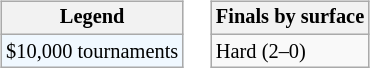<table>
<tr valign=top>
<td><br><table class=wikitable style="font-size:85%">
<tr>
<th>Legend</th>
</tr>
<tr style="background:#f0f8ff;">
<td>$10,000 tournaments</td>
</tr>
</table>
</td>
<td><br><table class=wikitable style="font-size:85%">
<tr>
<th>Finals by surface</th>
</tr>
<tr>
<td>Hard (2–0)</td>
</tr>
</table>
</td>
</tr>
</table>
